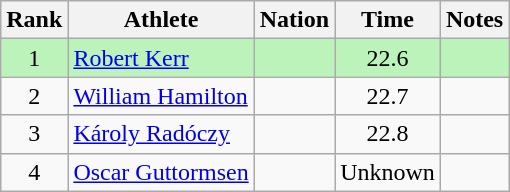<table class="wikitable sortable" style="text-align:center">
<tr>
<th>Rank</th>
<th>Athlete</th>
<th>Nation</th>
<th>Time</th>
<th>Notes</th>
</tr>
<tr bgcolor=bbf3bb>
<td>1</td>
<td align=left><a href='#'>Robert Kerr</a></td>
<td align=left></td>
<td>22.6</td>
<td></td>
</tr>
<tr>
<td>2</td>
<td align=left><a href='#'>William Hamilton</a></td>
<td align=left></td>
<td>22.7</td>
<td></td>
</tr>
<tr>
<td>3</td>
<td align=left><a href='#'>Károly Radóczy</a></td>
<td align=left></td>
<td>22.8</td>
<td></td>
</tr>
<tr>
<td>4</td>
<td align=left><a href='#'>Oscar Guttormsen</a></td>
<td align=left></td>
<td data-sort-value=30.0>Unknown</td>
<td></td>
</tr>
</table>
